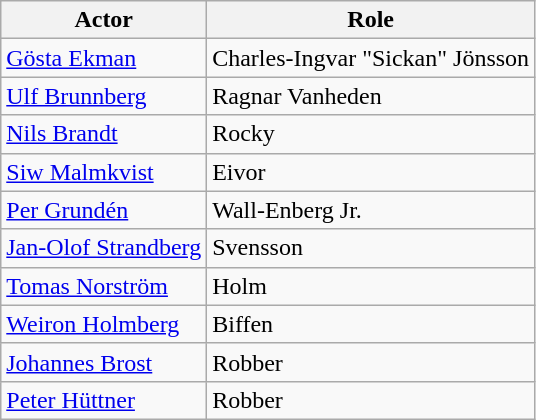<table class="wikitable sortable">
<tr>
<th>Actor</th>
<th>Role</th>
</tr>
<tr>
<td><a href='#'>Gösta Ekman</a></td>
<td>Charles-Ingvar "Sickan" Jönsson</td>
</tr>
<tr>
<td><a href='#'>Ulf Brunnberg</a></td>
<td>Ragnar Vanheden</td>
</tr>
<tr>
<td><a href='#'>Nils Brandt</a></td>
<td>Rocky</td>
</tr>
<tr>
<td><a href='#'>Siw Malmkvist</a></td>
<td>Eivor</td>
</tr>
<tr>
<td><a href='#'>Per Grundén</a></td>
<td>Wall-Enberg Jr.</td>
</tr>
<tr>
<td><a href='#'>Jan-Olof Strandberg</a></td>
<td>Svensson</td>
</tr>
<tr>
<td><a href='#'>Tomas Norström</a></td>
<td>Holm</td>
</tr>
<tr>
<td><a href='#'>Weiron Holmberg</a></td>
<td>Biffen</td>
</tr>
<tr>
<td><a href='#'>Johannes Brost</a></td>
<td>Robber</td>
</tr>
<tr>
<td><a href='#'>Peter Hüttner</a></td>
<td>Robber</td>
</tr>
</table>
